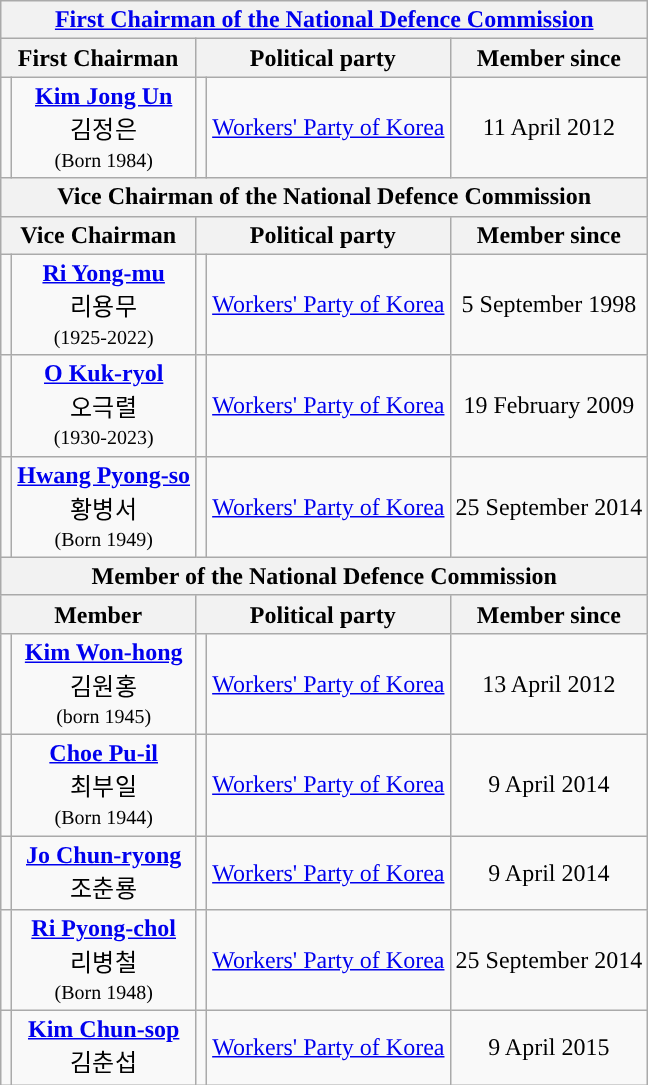<table class="wikitable" style="text-align:center;">
<tr>
<th colspan="5"><a href='#'>First Chairman of the National Defence Commission</a></th>
</tr>
<tr>
<th colspan="2">First Chairman</th>
<th colspan="2">Political party</th>
<th>Member since</th>
</tr>
<tr>
<td></td>
<td><strong><a href='#'>Kim Jong Un</a></strong><br>김정은<br><small>(Born 1984)</small></td>
<td style="background:"></td>
<td><a href='#'>Workers' Party of Korea</a></td>
<td>11 April 2012</td>
</tr>
<tr>
<th colspan="5">Vice Chairman of the National Defence Commission</th>
</tr>
<tr>
<th colspan="2">Vice Chairman</th>
<th colspan="2">Political party</th>
<th>Member since</th>
</tr>
<tr>
<td></td>
<td><strong><a href='#'>Ri Yong-mu</a></strong><br>리용무<br><small>(1925-2022)</small></td>
<td style="background:"></td>
<td><a href='#'>Workers' Party of Korea</a></td>
<td>5 September 1998</td>
</tr>
<tr>
<td></td>
<td><strong><a href='#'>O Kuk-ryol</a></strong><br>오극렬<br><small>(1930-2023)</small></td>
<td style="background:"></td>
<td><a href='#'>Workers' Party of Korea</a></td>
<td>19 February 2009</td>
</tr>
<tr>
<td></td>
<td><strong><a href='#'>Hwang Pyong-so</a></strong><br>황병서<br><small>(Born 1949)</small></td>
<td style="background:"></td>
<td><a href='#'>Workers' Party of Korea</a></td>
<td>25 September 2014</td>
</tr>
<tr>
<th colspan="5">Member of the National Defence Commission</th>
</tr>
<tr>
<th colspan="2">Member</th>
<th colspan="2">Political party</th>
<th>Member since</th>
</tr>
<tr>
<td></td>
<td><strong><a href='#'>Kim Won-hong</a></strong><br>김원홍<br><small>(born 1945)</small></td>
<td style="background:"></td>
<td><a href='#'>Workers' Party of Korea</a></td>
<td>13 April 2012</td>
</tr>
<tr>
<td></td>
<td><strong><a href='#'>Choe Pu-il</a></strong><br>최부일<br><small>(Born 1944)</small></td>
<td style="background:"></td>
<td><a href='#'>Workers' Party of Korea</a></td>
<td>9 April 2014</td>
</tr>
<tr>
<td></td>
<td><strong><a href='#'>Jo Chun-ryong</a></strong><br>조춘룡</td>
<td style="background:"></td>
<td><a href='#'>Workers' Party of Korea</a></td>
<td>9 April 2014</td>
</tr>
<tr>
<td></td>
<td><strong><a href='#'>Ri Pyong-chol</a></strong><br>리병철<br><small>(Born 1948)</small></td>
<td style="background:"></td>
<td><a href='#'>Workers' Party of Korea</a></td>
<td>25 September 2014</td>
</tr>
<tr>
<td></td>
<td><strong><a href='#'>Kim Chun-sop</a></strong><br>김춘섭<br></td>
<td style="background:"></td>
<td><a href='#'>Workers' Party of Korea</a></td>
<td>9 April 2015</td>
</tr>
</table>
